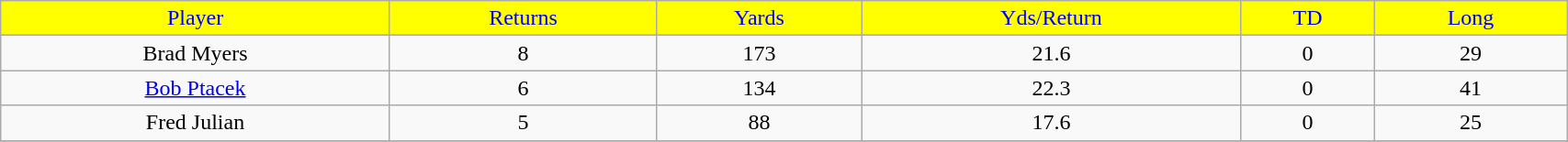<table class="wikitable" width="90%">
<tr align="center" style="background:yellow;color:blue;">
<td>Player</td>
<td>Returns</td>
<td>Yards</td>
<td>Yds/Return</td>
<td>TD</td>
<td>Long</td>
</tr>
<tr align="center" bgcolor="">
<td>Brad Myers</td>
<td>8</td>
<td>173</td>
<td>21.6</td>
<td>0</td>
<td>29</td>
</tr>
<tr align="center" bgcolor="">
<td><a href='#'>Bob Ptacek</a></td>
<td>6</td>
<td>134</td>
<td>22.3</td>
<td>0</td>
<td>41</td>
</tr>
<tr align="center" bgcolor="">
<td>Fred Julian</td>
<td>5</td>
<td>88</td>
<td>17.6</td>
<td>0</td>
<td>25</td>
</tr>
<tr>
</tr>
</table>
